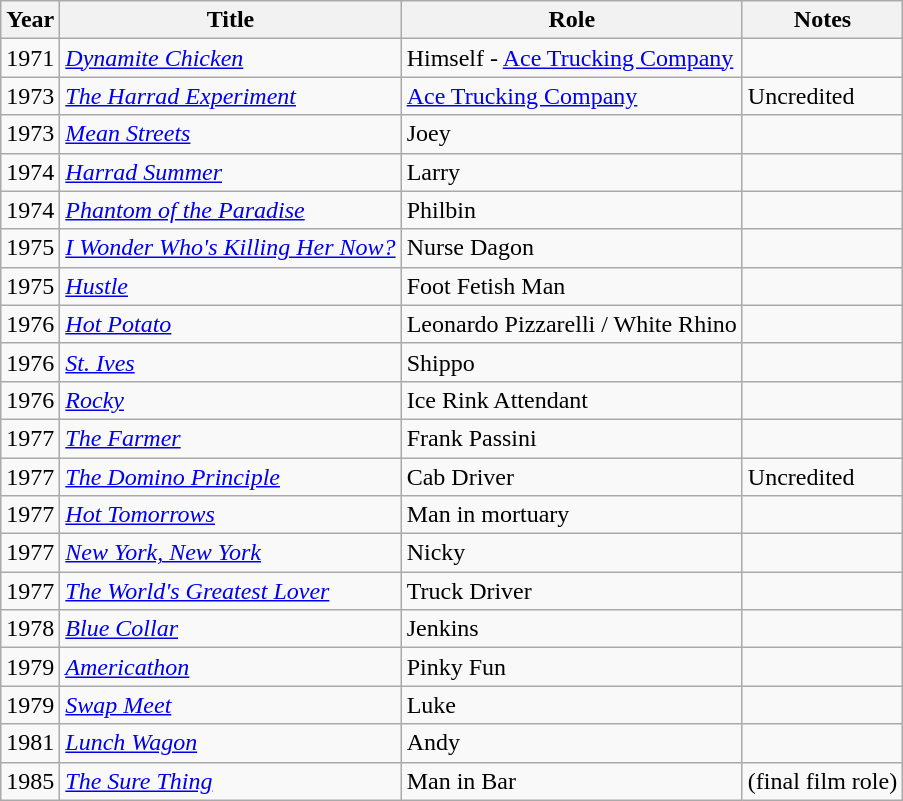<table class="wikitable sortable">
<tr>
<th>Year</th>
<th>Title</th>
<th>Role</th>
<th>Notes</th>
</tr>
<tr>
<td>1971</td>
<td><em><a href='#'>Dynamite Chicken</a></em></td>
<td>Himself - <a href='#'>Ace Trucking Company</a></td>
<td></td>
</tr>
<tr>
<td>1973</td>
<td><em><a href='#'>The Harrad Experiment</a></em></td>
<td><a href='#'>Ace Trucking Company</a></td>
<td>Uncredited</td>
</tr>
<tr>
<td>1973</td>
<td><em><a href='#'>Mean Streets</a></em></td>
<td>Joey</td>
<td></td>
</tr>
<tr>
<td>1974</td>
<td><em><a href='#'>Harrad Summer</a></em></td>
<td>Larry</td>
<td></td>
</tr>
<tr>
<td>1974</td>
<td><em><a href='#'>Phantom of the Paradise</a></em></td>
<td>Philbin</td>
<td></td>
</tr>
<tr>
<td>1975</td>
<td><em><a href='#'>I Wonder Who's Killing Her Now?</a></em></td>
<td>Nurse Dagon</td>
<td></td>
</tr>
<tr>
<td>1975</td>
<td><em><a href='#'>Hustle</a></em></td>
<td>Foot Fetish Man</td>
<td></td>
</tr>
<tr>
<td>1976</td>
<td><em><a href='#'>Hot Potato</a></em></td>
<td>Leonardo Pizzarelli / White Rhino</td>
<td></td>
</tr>
<tr>
<td>1976</td>
<td><em><a href='#'>St. Ives</a></em></td>
<td>Shippo</td>
<td></td>
</tr>
<tr>
<td>1976</td>
<td><em><a href='#'>Rocky</a></em></td>
<td>Ice Rink Attendant</td>
<td></td>
</tr>
<tr>
<td>1977</td>
<td><em><a href='#'>The Farmer</a></em></td>
<td>Frank Passini</td>
<td></td>
</tr>
<tr>
<td>1977</td>
<td><em><a href='#'>The Domino Principle</a></em></td>
<td>Cab Driver</td>
<td>Uncredited</td>
</tr>
<tr>
<td>1977</td>
<td><em><a href='#'>Hot Tomorrows</a></em></td>
<td>Man in mortuary</td>
<td></td>
</tr>
<tr>
<td>1977</td>
<td><em><a href='#'>New York, New York</a></em></td>
<td>Nicky</td>
<td></td>
</tr>
<tr>
<td>1977</td>
<td><em><a href='#'>The World's Greatest Lover</a></em></td>
<td>Truck Driver</td>
<td></td>
</tr>
<tr>
<td>1978</td>
<td><em><a href='#'>Blue Collar</a></em></td>
<td>Jenkins</td>
<td></td>
</tr>
<tr>
<td>1979</td>
<td><em><a href='#'>Americathon</a></em></td>
<td>Pinky Fun</td>
<td></td>
</tr>
<tr>
<td>1979</td>
<td><em><a href='#'>Swap Meet</a></em></td>
<td>Luke</td>
<td></td>
</tr>
<tr>
<td>1981</td>
<td><em><a href='#'>Lunch Wagon</a></em></td>
<td>Andy</td>
<td></td>
</tr>
<tr>
<td>1985</td>
<td><em><a href='#'>The Sure Thing</a></em></td>
<td>Man in Bar</td>
<td>(final film role)</td>
</tr>
</table>
